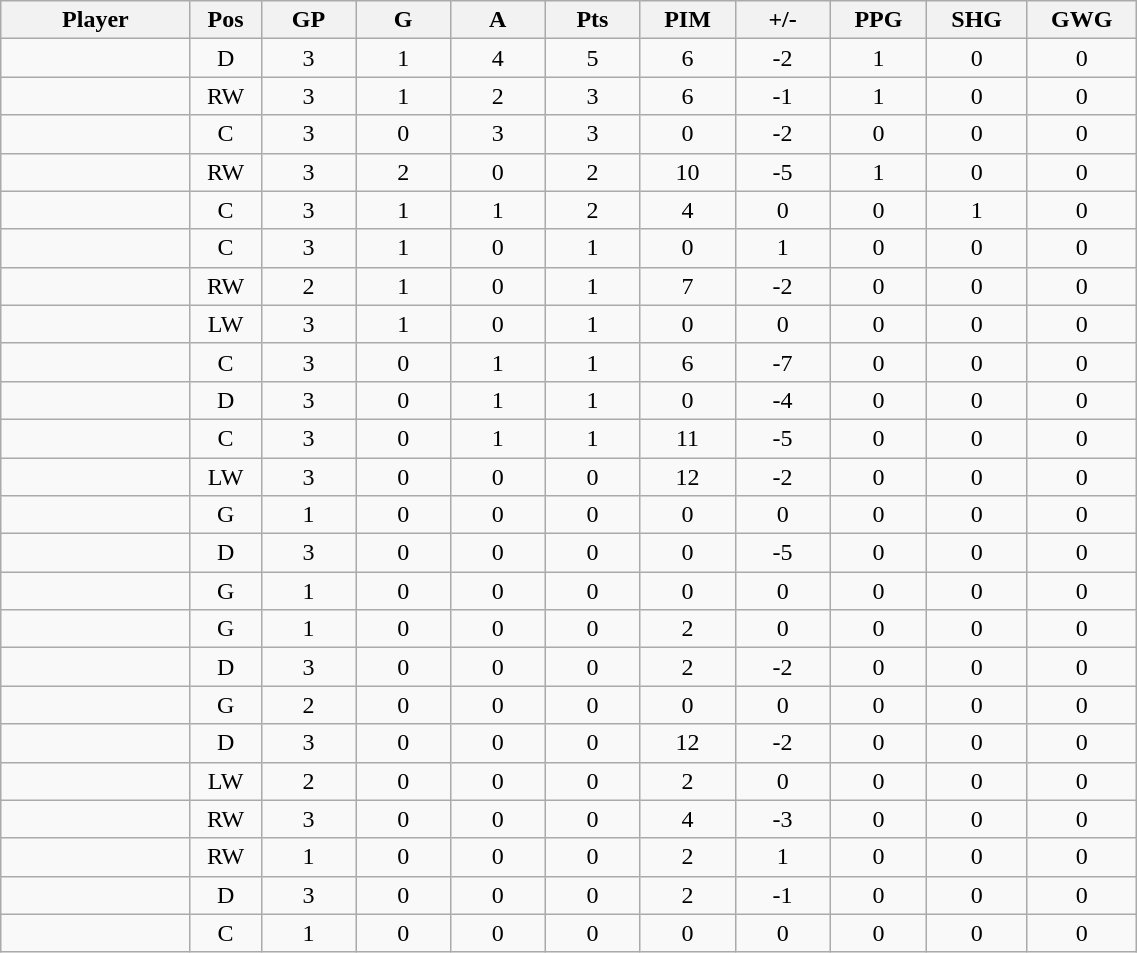<table class="wikitable sortable" width="60%">
<tr ALIGN="center">
<th bgcolor="#DDDDFF" width="10%">Player</th>
<th bgcolor="#DDDDFF" width="3%" title="Position">Pos</th>
<th bgcolor="#DDDDFF" width="5%" title="Games played">GP</th>
<th bgcolor="#DDDDFF" width="5%" title="Goals">G</th>
<th bgcolor="#DDDDFF" width="5%" title="Assists">A</th>
<th bgcolor="#DDDDFF" width="5%" title="Points">Pts</th>
<th bgcolor="#DDDDFF" width="5%" title="Penalties in Minutes">PIM</th>
<th bgcolor="#DDDDFF" width="5%" title="Plus/Minus">+/-</th>
<th bgcolor="#DDDDFF" width="5%" title="Power Play Goals">PPG</th>
<th bgcolor="#DDDDFF" width="5%" title="Short-handed Goals">SHG</th>
<th bgcolor="#DDDDFF" width="5%" title="Game-winning Goals">GWG</th>
</tr>
<tr align="center">
<td align="right"></td>
<td>D</td>
<td>3</td>
<td>1</td>
<td>4</td>
<td>5</td>
<td>6</td>
<td>-2</td>
<td>1</td>
<td>0</td>
<td>0</td>
</tr>
<tr align="center">
<td align="right"></td>
<td>RW</td>
<td>3</td>
<td>1</td>
<td>2</td>
<td>3</td>
<td>6</td>
<td>-1</td>
<td>1</td>
<td>0</td>
<td>0</td>
</tr>
<tr align="center">
<td align="right"></td>
<td>C</td>
<td>3</td>
<td>0</td>
<td>3</td>
<td>3</td>
<td>0</td>
<td>-2</td>
<td>0</td>
<td>0</td>
<td>0</td>
</tr>
<tr align="center">
<td align="right"></td>
<td>RW</td>
<td>3</td>
<td>2</td>
<td>0</td>
<td>2</td>
<td>10</td>
<td>-5</td>
<td>1</td>
<td>0</td>
<td>0</td>
</tr>
<tr align="center">
<td align="right"></td>
<td>C</td>
<td>3</td>
<td>1</td>
<td>1</td>
<td>2</td>
<td>4</td>
<td>0</td>
<td>0</td>
<td>1</td>
<td>0</td>
</tr>
<tr align="center">
<td align="right"></td>
<td>C</td>
<td>3</td>
<td>1</td>
<td>0</td>
<td>1</td>
<td>0</td>
<td>1</td>
<td>0</td>
<td>0</td>
<td>0</td>
</tr>
<tr align="center">
<td align="right"></td>
<td>RW</td>
<td>2</td>
<td>1</td>
<td>0</td>
<td>1</td>
<td>7</td>
<td>-2</td>
<td>0</td>
<td>0</td>
<td>0</td>
</tr>
<tr align="center">
<td align="right"></td>
<td>LW</td>
<td>3</td>
<td>1</td>
<td>0</td>
<td>1</td>
<td>0</td>
<td>0</td>
<td>0</td>
<td>0</td>
<td>0</td>
</tr>
<tr align="center">
<td align="right"></td>
<td>C</td>
<td>3</td>
<td>0</td>
<td>1</td>
<td>1</td>
<td>6</td>
<td>-7</td>
<td>0</td>
<td>0</td>
<td>0</td>
</tr>
<tr align="center">
<td align="right"></td>
<td>D</td>
<td>3</td>
<td>0</td>
<td>1</td>
<td>1</td>
<td>0</td>
<td>-4</td>
<td>0</td>
<td>0</td>
<td>0</td>
</tr>
<tr align="center">
<td align="right"></td>
<td>C</td>
<td>3</td>
<td>0</td>
<td>1</td>
<td>1</td>
<td>11</td>
<td>-5</td>
<td>0</td>
<td>0</td>
<td>0</td>
</tr>
<tr align="center">
<td align="right"></td>
<td>LW</td>
<td>3</td>
<td>0</td>
<td>0</td>
<td>0</td>
<td>12</td>
<td>-2</td>
<td>0</td>
<td>0</td>
<td>0</td>
</tr>
<tr align="center">
<td align="right"></td>
<td>G</td>
<td>1</td>
<td>0</td>
<td>0</td>
<td>0</td>
<td>0</td>
<td>0</td>
<td>0</td>
<td>0</td>
<td>0</td>
</tr>
<tr align="center">
<td align="right"></td>
<td>D</td>
<td>3</td>
<td>0</td>
<td>0</td>
<td>0</td>
<td>0</td>
<td>-5</td>
<td>0</td>
<td>0</td>
<td>0</td>
</tr>
<tr align="center">
<td align="right"></td>
<td>G</td>
<td>1</td>
<td>0</td>
<td>0</td>
<td>0</td>
<td>0</td>
<td>0</td>
<td>0</td>
<td>0</td>
<td>0</td>
</tr>
<tr align="center">
<td align="right"></td>
<td>G</td>
<td>1</td>
<td>0</td>
<td>0</td>
<td>0</td>
<td>2</td>
<td>0</td>
<td>0</td>
<td>0</td>
<td>0</td>
</tr>
<tr align="center">
<td align="right"></td>
<td>D</td>
<td>3</td>
<td>0</td>
<td>0</td>
<td>0</td>
<td>2</td>
<td>-2</td>
<td>0</td>
<td>0</td>
<td>0</td>
</tr>
<tr align="center">
<td align="right"></td>
<td>G</td>
<td>2</td>
<td>0</td>
<td>0</td>
<td>0</td>
<td>0</td>
<td>0</td>
<td>0</td>
<td>0</td>
<td>0</td>
</tr>
<tr align="center">
<td align="right"></td>
<td>D</td>
<td>3</td>
<td>0</td>
<td>0</td>
<td>0</td>
<td>12</td>
<td>-2</td>
<td>0</td>
<td>0</td>
<td>0</td>
</tr>
<tr align="center">
<td align="right"></td>
<td>LW</td>
<td>2</td>
<td>0</td>
<td>0</td>
<td>0</td>
<td>2</td>
<td>0</td>
<td>0</td>
<td>0</td>
<td>0</td>
</tr>
<tr align="center">
<td align="right"></td>
<td>RW</td>
<td>3</td>
<td>0</td>
<td>0</td>
<td>0</td>
<td>4</td>
<td>-3</td>
<td>0</td>
<td>0</td>
<td>0</td>
</tr>
<tr align="center">
<td align="right"></td>
<td>RW</td>
<td>1</td>
<td>0</td>
<td>0</td>
<td>0</td>
<td>2</td>
<td>1</td>
<td>0</td>
<td>0</td>
<td>0</td>
</tr>
<tr align="center">
<td align="right"></td>
<td>D</td>
<td>3</td>
<td>0</td>
<td>0</td>
<td>0</td>
<td>2</td>
<td>-1</td>
<td>0</td>
<td>0</td>
<td>0</td>
</tr>
<tr align="center">
<td align="right"></td>
<td>C</td>
<td>1</td>
<td>0</td>
<td>0</td>
<td>0</td>
<td>0</td>
<td>0</td>
<td>0</td>
<td>0</td>
<td>0</td>
</tr>
</table>
